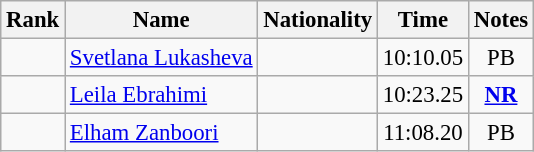<table class="wikitable sortable" style="text-align:center;font-size:95%">
<tr>
<th>Rank</th>
<th>Name</th>
<th>Nationality</th>
<th>Time</th>
<th>Notes</th>
</tr>
<tr>
<td></td>
<td style="text-align:left;"><a href='#'>Svetlana Lukasheva</a></td>
<td style="text-align:left;"></td>
<td>10:10.05</td>
<td>PB</td>
</tr>
<tr>
<td></td>
<td style="text-align:left;"><a href='#'>Leila Ebrahimi</a></td>
<td style="text-align:left;"></td>
<td>10:23.25</td>
<td><strong><a href='#'>NR</a></strong></td>
</tr>
<tr>
<td></td>
<td style="text-align:left;"><a href='#'>Elham Zanboori</a></td>
<td style="text-align:left;"></td>
<td>11:08.20</td>
<td>PB</td>
</tr>
</table>
